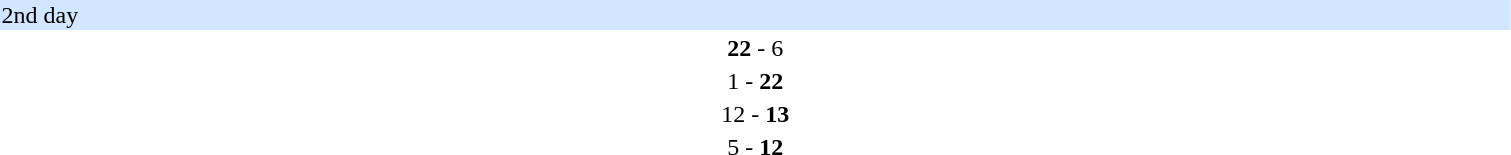<table width="80%">
<tr>
<th width="30%"></th>
<th width="12%"></th>
<th width="30%"></th>
</tr>
<tr bgcolor="#D0E7FF">
<td colspan="3">2nd day</td>
</tr>
<tr>
<td align="right"><strong></strong></td>
<td align="center"><strong>22</strong> - 6</td>
<td></td>
</tr>
<tr>
<td align="right"></td>
<td align="center">1 - <strong>22</strong></td>
<td><strong></strong></td>
</tr>
<tr>
<td align="right"></td>
<td align="center">12 - <strong>13</strong></td>
<td><strong></strong></td>
</tr>
<tr>
<td align="right"></td>
<td align="center">5 - <strong>12</strong></td>
<td><strong></strong></td>
</tr>
<tr>
</tr>
</table>
